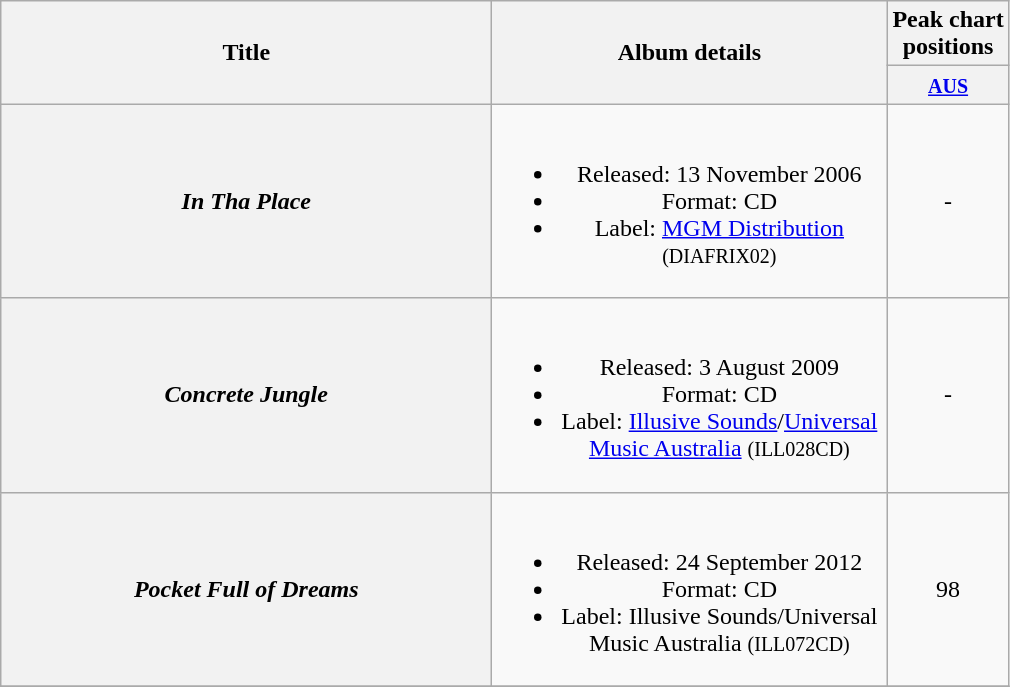<table class="wikitable plainrowheaders" style="text-align:center;" border="1">
<tr>
<th scope="col" rowspan="2" style="width:20em;">Title</th>
<th scope="col" rowspan="2" style="width:16em;">Album details</th>
<th scope="col" colspan="1">Peak chart<br>positions</th>
</tr>
<tr>
<th scope="col" style="text-align:center;"><small><a href='#'>AUS</a></small><br></th>
</tr>
<tr>
<th scope="row"><em>In Tha Place</em></th>
<td><br><ul><li>Released: 13 November 2006</li><li>Format: CD</li><li>Label: <a href='#'>MGM Distribution</a> <small>(DIAFRIX02)</small></li></ul></td>
<td align="center">-</td>
</tr>
<tr>
<th scope="row"><em>Concrete Jungle</em></th>
<td><br><ul><li>Released: 3 August 2009</li><li>Format: CD</li><li>Label: <a href='#'>Illusive Sounds</a>/<a href='#'>Universal Music Australia</a> <small>(ILL028CD)</small></li></ul></td>
<td align="center">-</td>
</tr>
<tr>
<th scope="row"><em>Pocket Full of Dreams</em></th>
<td><br><ul><li>Released: 24 September 2012</li><li>Format: CD</li><li>Label: Illusive Sounds/Universal Music Australia <small>(ILL072CD)</small></li></ul></td>
<td align="center">98</td>
</tr>
<tr>
</tr>
</table>
